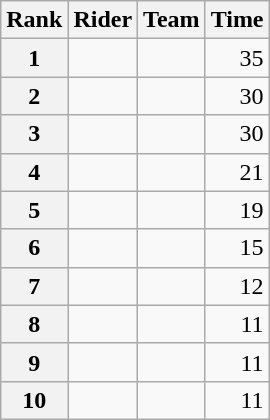<table class="wikitable" margin-bottom:0;">
<tr>
<th scope="col">Rank</th>
<th scope="col">Rider</th>
<th scope="col">Team</th>
<th scope="col">Time</th>
</tr>
<tr>
<th scope="row">1</th>
<td> </td>
<td></td>
<td align="right">35</td>
</tr>
<tr>
<th scope="row">2</th>
<td></td>
<td></td>
<td align="right">30</td>
</tr>
<tr>
<th scope="row">3</th>
<td></td>
<td></td>
<td align="right">30</td>
</tr>
<tr>
<th scope="row">4</th>
<td></td>
<td></td>
<td align="right">21</td>
</tr>
<tr>
<th scope="row">5</th>
<td></td>
<td></td>
<td align="right">19</td>
</tr>
<tr>
<th scope="row">6</th>
<td></td>
<td></td>
<td align="right">15</td>
</tr>
<tr>
<th scope="row">7</th>
<td></td>
<td></td>
<td align="right">12</td>
</tr>
<tr>
<th scope="row">8</th>
<td> </td>
<td></td>
<td align="right">11</td>
</tr>
<tr>
<th scope="row">9</th>
<td></td>
<td></td>
<td align="right">11</td>
</tr>
<tr>
<th scope="row">10</th>
<td></td>
<td></td>
<td align="right">11</td>
</tr>
</table>
